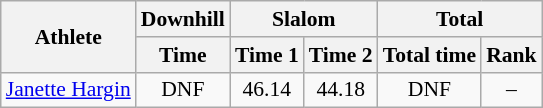<table class="wikitable" style="font-size:90%">
<tr>
<th rowspan="2">Athlete</th>
<th>Downhill</th>
<th colspan="2">Slalom</th>
<th colspan="2">Total</th>
</tr>
<tr>
<th>Time</th>
<th>Time 1</th>
<th>Time 2</th>
<th>Total time</th>
<th>Rank</th>
</tr>
<tr>
<td><a href='#'>Janette Hargin</a></td>
<td align="center">DNF</td>
<td align="center">46.14</td>
<td align="center">44.18</td>
<td align="center">DNF</td>
<td align="center">–</td>
</tr>
</table>
